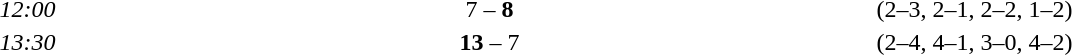<table style="text-align:center">
<tr>
<th width=100></th>
<th width=200></th>
<th width=100></th>
<th width=200></th>
</tr>
<tr>
<td><em>12:00</em></td>
<td align=right></td>
<td>7 – <strong>8</strong></td>
<td align=left><strong></strong></td>
<td>(2–3, 2–1, 2–2, 1–2)</td>
</tr>
<tr>
<td><em>13:30</em></td>
<td align=right><strong></strong></td>
<td><strong>13</strong> – 7</td>
<td align=left></td>
<td>(2–4, 4–1, 3–0, 4–2)</td>
</tr>
</table>
